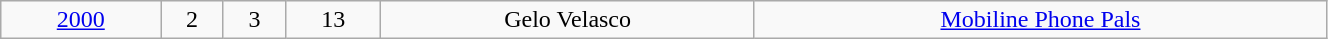<table class=wikitable width=70%>
<tr align=center>
<td><a href='#'>2000</a></td>
<td>2</td>
<td>3</td>
<td>13</td>
<td>Gelo Velasco</td>
<td><a href='#'>Mobiline Phone Pals</a></td>
</tr>
</table>
